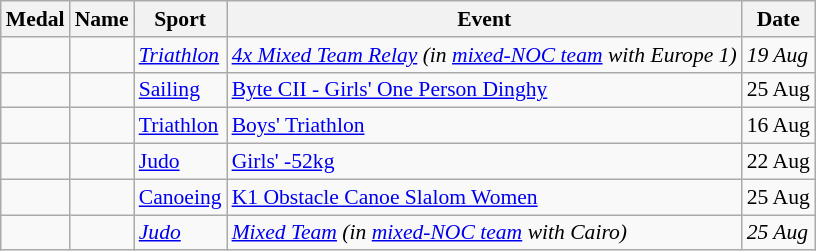<table class="wikitable sortable" style="font-size:90%">
<tr>
<th>Medal</th>
<th>Name</th>
<th>Sport</th>
<th>Event</th>
<th>Date</th>
</tr>
<tr>
<td><em></em></td>
<td><em></em></td>
<td><em><a href='#'>Triathlon</a></em></td>
<td><em><a href='#'>4x Mixed Team Relay</a> (in <a href='#'>mixed-NOC team</a> with Europe 1)</em></td>
<td><em>19 Aug</em></td>
</tr>
<tr>
<td></td>
<td></td>
<td><a href='#'>Sailing</a></td>
<td><a href='#'>Byte CII - Girls' One Person Dinghy</a></td>
<td>25 Aug</td>
</tr>
<tr>
<td></td>
<td></td>
<td><a href='#'>Triathlon</a></td>
<td><a href='#'>Boys' Triathlon</a></td>
<td>16 Aug</td>
</tr>
<tr>
<td></td>
<td></td>
<td><a href='#'>Judo</a></td>
<td><a href='#'>Girls' -52kg</a></td>
<td>22 Aug</td>
</tr>
<tr>
<td></td>
<td></td>
<td><a href='#'>Canoeing</a></td>
<td><a href='#'>K1 Obstacle Canoe Slalom Women</a></td>
<td>25 Aug</td>
</tr>
<tr>
<td><em></em></td>
<td><em></em></td>
<td><em><a href='#'>Judo</a></em></td>
<td><em><a href='#'>Mixed Team</a> (in <a href='#'>mixed-NOC team</a> with Cairo)</em></td>
<td><em>25 Aug</em></td>
</tr>
</table>
